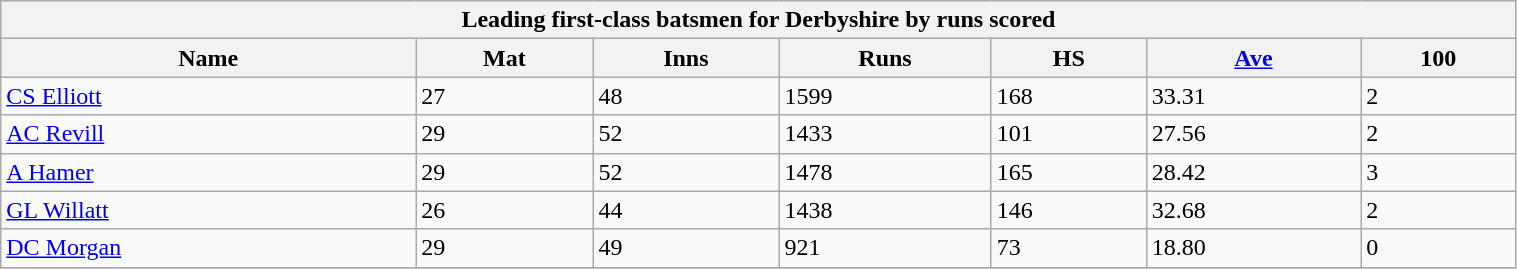<table class="wikitable" width="80%">
<tr bgcolor="#efefef">
<th colspan=7>Leading first-class batsmen for Derbyshire by runs scored</th>
</tr>
<tr bgcolor="#efefef">
<th>Name</th>
<th>Mat</th>
<th>Inns</th>
<th>Runs</th>
<th>HS</th>
<th><a href='#'>Ave</a></th>
<th>100</th>
</tr>
<tr>
<td><a href='#'>CS Elliott</a></td>
<td>27</td>
<td>48</td>
<td>1599</td>
<td>168</td>
<td>33.31</td>
<td>2</td>
</tr>
<tr>
<td><a href='#'>AC Revill</a></td>
<td>29</td>
<td>52</td>
<td>1433</td>
<td>101</td>
<td>27.56</td>
<td>2</td>
</tr>
<tr>
<td><a href='#'>A Hamer</a></td>
<td>29</td>
<td>52</td>
<td>1478</td>
<td>165</td>
<td>28.42</td>
<td>3</td>
</tr>
<tr>
<td><a href='#'>GL Willatt</a></td>
<td>26</td>
<td>44</td>
<td>1438</td>
<td>146</td>
<td>32.68</td>
<td>2</td>
</tr>
<tr>
<td><a href='#'>DC Morgan</a></td>
<td>29</td>
<td>49</td>
<td>921</td>
<td>73</td>
<td>18.80</td>
<td>0</td>
</tr>
<tr>
</tr>
</table>
